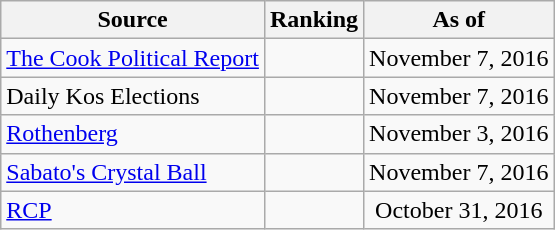<table class="wikitable" style="text-align:center">
<tr>
<th>Source</th>
<th>Ranking</th>
<th>As of</th>
</tr>
<tr>
<td align=left><a href='#'>The Cook Political Report</a></td>
<td></td>
<td>November 7, 2016</td>
</tr>
<tr>
<td align=left>Daily Kos Elections</td>
<td></td>
<td>November 7, 2016</td>
</tr>
<tr>
<td align=left><a href='#'>Rothenberg</a></td>
<td></td>
<td>November 3, 2016</td>
</tr>
<tr>
<td align=left><a href='#'>Sabato's Crystal Ball</a></td>
<td></td>
<td>November 7, 2016</td>
</tr>
<tr>
<td align="left"><a href='#'>RCP</a></td>
<td></td>
<td>October 31, 2016</td>
</tr>
</table>
